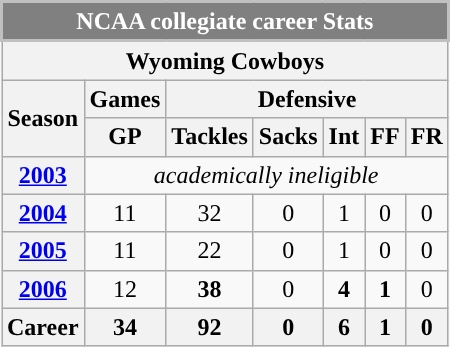<table class="wikitable" style="text-align:center;">
<tr>
<th colspan="14" style="background: grey; border: 2px solid silver; color:white;">NCAA collegiate career Stats</th>
</tr>
<tr>
<th colspan="14">Wyoming Cowboys</th>
</tr>
<tr>
<th rowspan="2">Season</th>
<th colspan="1">Games</th>
<th colspan="5">Defensive</th>
</tr>
<tr>
<th>GP</th>
<th>Tackles</th>
<th>Sacks</th>
<th>Int</th>
<th>FF</th>
<th>FR</th>
</tr>
<tr>
<th><a href='#'>2003</a></th>
<td colspan="6"><em>academically ineligible</em></td>
</tr>
<tr>
<th><a href='#'>2004</a></th>
<td>11</td>
<td>32</td>
<td>0</td>
<td>1</td>
<td>0</td>
<td>0</td>
</tr>
<tr>
<th><a href='#'>2005</a></th>
<td>11</td>
<td>22</td>
<td>0</td>
<td>1</td>
<td>0</td>
<td>0</td>
</tr>
<tr>
<th><a href='#'>2006</a></th>
<td>12</td>
<td><strong>38</strong></td>
<td>0</td>
<td><strong>4</strong></td>
<td><strong>1</strong></td>
<td>0</td>
</tr>
<tr>
<th>Career</th>
<th>34</th>
<th>92</th>
<th>0</th>
<th>6</th>
<th>1</th>
<th>0</th>
</tr>
</table>
